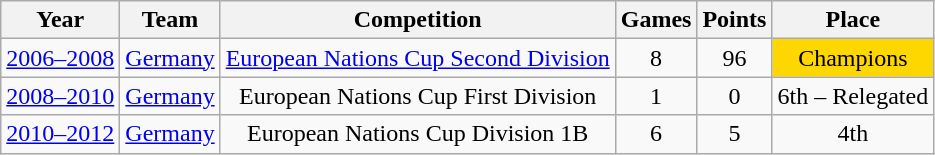<table class="wikitable">
<tr>
<th>Year</th>
<th>Team</th>
<th>Competition</th>
<th>Games</th>
<th>Points</th>
<th>Place</th>
</tr>
<tr align="center">
<td><a href='#'>2006–2008</a></td>
<td><a href='#'>Germany</a></td>
<td><a href='#'>European Nations Cup Second Division</a></td>
<td>8</td>
<td>96</td>
<td bgcolor="#FFD700">Champions</td>
</tr>
<tr align="center">
<td><a href='#'>2008–2010</a></td>
<td><a href='#'>Germany</a></td>
<td>European Nations Cup First Division</td>
<td>1</td>
<td>0</td>
<td>6th – Relegated</td>
</tr>
<tr align="center">
<td><a href='#'>2010–2012</a></td>
<td><a href='#'>Germany</a></td>
<td>European Nations Cup Division 1B</td>
<td>6</td>
<td>5</td>
<td>4th</td>
</tr>
</table>
